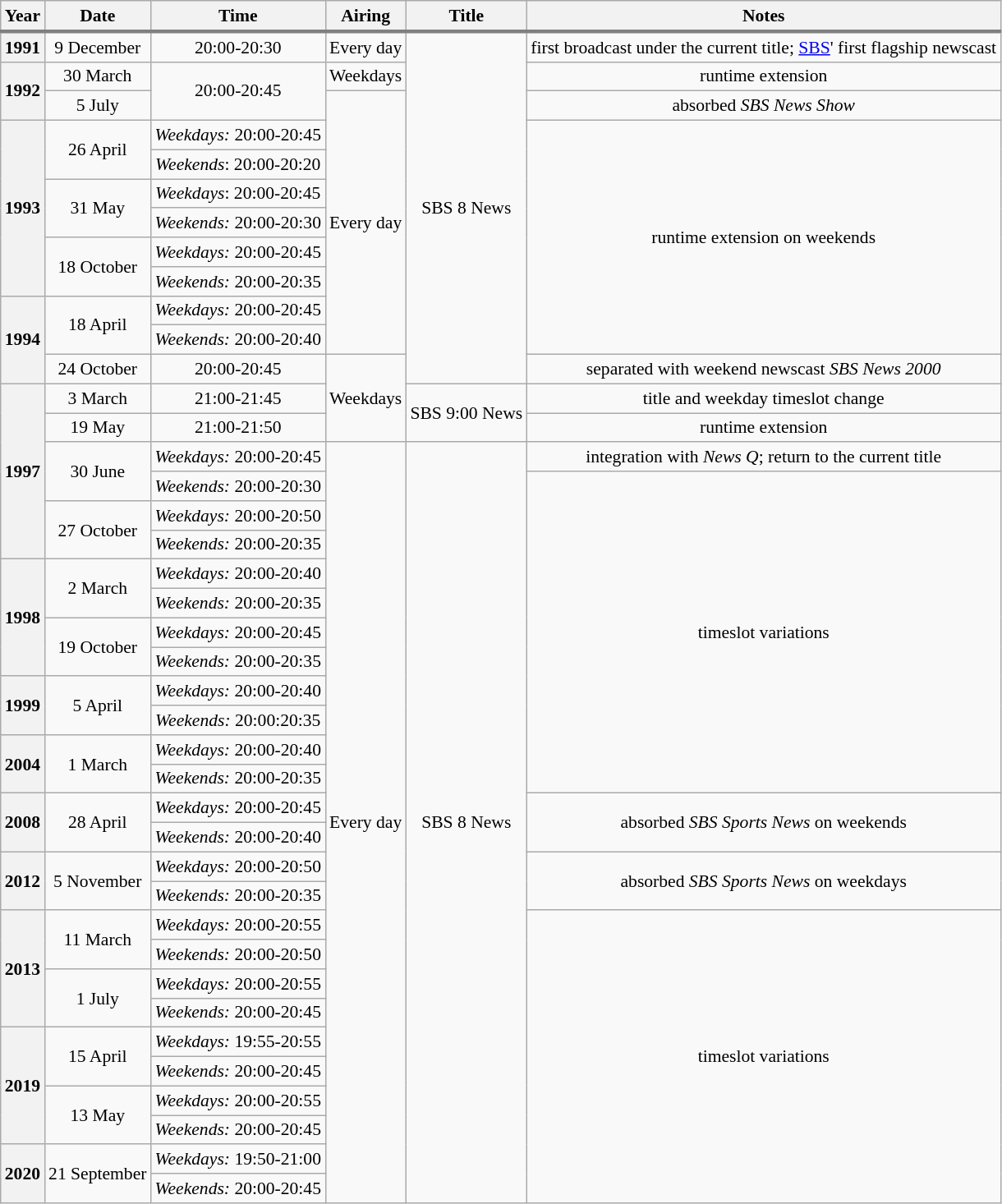<table class="wikitable" style="text-align:center; font-size:90%;">
<tr style="border-bottom:solid 3px #808080;">
<th>Year</th>
<th>Date</th>
<th>Time</th>
<th>Airing</th>
<th>Title</th>
<th>Notes</th>
</tr>
<tr>
<th>1991</th>
<td>9 December</td>
<td>20:00-20:30</td>
<td>Every day</td>
<td rowspan="12">SBS 8 News</td>
<td>first broadcast under the current title; <a href='#'>SBS</a>' first flagship newscast</td>
</tr>
<tr>
<th rowspan="2">1992</th>
<td>30 March</td>
<td rowspan="2">20:00-20:45</td>
<td>Weekdays</td>
<td>runtime extension</td>
</tr>
<tr>
<td>5 July</td>
<td rowspan="9">Every day</td>
<td>absorbed <em>SBS News Show</em></td>
</tr>
<tr>
<th rowspan="6">1993</th>
<td rowspan="2">26 April</td>
<td><em>Weekdays:</em> 20:00-20:45</td>
<td rowspan="8">runtime extension on weekends</td>
</tr>
<tr>
<td><em>Weekends</em>: 20:00-20:20</td>
</tr>
<tr>
<td rowspan="2">31 May</td>
<td><em>Weekdays</em>: 20:00-20:45</td>
</tr>
<tr>
<td><em>Weekends:</em> 20:00-20:30</td>
</tr>
<tr>
<td rowspan="2">18 October</td>
<td><em>Weekdays:</em> 20:00-20:45</td>
</tr>
<tr>
<td><em>Weekends:</em> 20:00-20:35</td>
</tr>
<tr>
<th rowspan="3">1994</th>
<td rowspan="2">18 April</td>
<td><em>Weekdays:</em> 20:00-20:45</td>
</tr>
<tr>
<td><em>Weekends:</em> 20:00-20:40</td>
</tr>
<tr>
<td>24 October</td>
<td>20:00-20:45</td>
<td rowspan="3">Weekdays</td>
<td>separated with weekend newscast <em>SBS News 2000</em></td>
</tr>
<tr>
<th rowspan="6">1997</th>
<td>3 March</td>
<td>21:00-21:45</td>
<td rowspan="2">SBS 9:00 News</td>
<td>title and weekday timeslot change</td>
</tr>
<tr>
<td>19 May</td>
<td>21:00-21:50</td>
<td>runtime extension</td>
</tr>
<tr>
<td rowspan="2">30 June</td>
<td><em>Weekdays:</em> 20:00-20:45</td>
<td rowspan="26">Every day</td>
<td rowspan="26">SBS 8 News</td>
<td>integration with <em>News Q</em>; return to the current title</td>
</tr>
<tr>
<td><em>Weekends:</em> 20:00-20:30</td>
<td rowspan="11">timeslot variations</td>
</tr>
<tr>
<td rowspan="2">27 October</td>
<td><em>Weekdays:</em> 20:00-20:50</td>
</tr>
<tr>
<td><em>Weekends:</em> 20:00-20:35</td>
</tr>
<tr>
<th rowspan="4">1998</th>
<td rowspan="2">2 March</td>
<td><em>Weekdays:</em> 20:00-20:40</td>
</tr>
<tr>
<td><em>Weekends:</em> 20:00-20:35</td>
</tr>
<tr>
<td rowspan="2">19 October</td>
<td><em>Weekdays:</em> 20:00-20:45</td>
</tr>
<tr>
<td><em>Weekends:</em> 20:00-20:35</td>
</tr>
<tr>
<th rowspan="2">1999</th>
<td rowspan="2">5 April</td>
<td><em>Weekdays:</em> 20:00-20:40</td>
</tr>
<tr>
<td><em>Weekends:</em> 20:00:20:35</td>
</tr>
<tr>
<th rowspan="2">2004</th>
<td rowspan="2">1 March</td>
<td><em>Weekdays:</em> 20:00-20:40</td>
</tr>
<tr>
<td><em>Weekends:</em> 20:00-20:35</td>
</tr>
<tr>
<th rowspan="2">2008</th>
<td rowspan="2">28 April</td>
<td><em>Weekdays:</em> 20:00-20:45</td>
<td rowspan="2">absorbed <em>SBS Sports News</em> on weekends</td>
</tr>
<tr>
<td><em>Weekends:</em> 20:00-20:40</td>
</tr>
<tr>
<th rowspan="2">2012</th>
<td rowspan="2">5 November</td>
<td><em>Weekdays:</em> 20:00-20:50</td>
<td rowspan="2">absorbed <em>SBS Sports News</em> on weekdays</td>
</tr>
<tr>
<td><em>Weekends:</em> 20:00-20:35</td>
</tr>
<tr>
<th rowspan="4">2013</th>
<td rowspan="2">11 March</td>
<td><em>Weekdays:</em> 20:00-20:55</td>
<td rowspan="10">timeslot variations</td>
</tr>
<tr>
<td><em>Weekends:</em> 20:00-20:50</td>
</tr>
<tr>
<td rowspan="2">1 July</td>
<td><em>Weekdays:</em> 20:00-20:55</td>
</tr>
<tr>
<td><em>Weekends:</em> 20:00-20:45</td>
</tr>
<tr>
<th rowspan="4">2019</th>
<td rowspan="2">15 April</td>
<td><em>Weekdays:</em> 19:55-20:55</td>
</tr>
<tr>
<td><em>Weekends:</em> 20:00-20:45</td>
</tr>
<tr>
<td rowspan="2">13 May</td>
<td><em>Weekdays:</em> 20:00-20:55</td>
</tr>
<tr>
<td><em>Weekends:</em> 20:00-20:45</td>
</tr>
<tr>
<th rowspan="2">2020</th>
<td rowspan="2">21 September</td>
<td><em>Weekdays:</em> 19:50-21:00</td>
</tr>
<tr>
<td><em>Weekends:</em> 20:00-20:45</td>
</tr>
</table>
